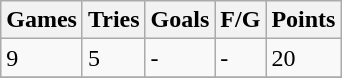<table class="wikitable">
<tr>
<th>Games</th>
<th>Tries</th>
<th>Goals</th>
<th>F/G</th>
<th>Points</th>
</tr>
<tr>
<td>9</td>
<td>5</td>
<td>-</td>
<td>-</td>
<td>20</td>
</tr>
<tr>
</tr>
</table>
